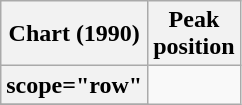<table class="wikitable plainrowheaders sortable">
<tr>
<th scope="col">Chart (1990)</th>
<th scope="col">Peak<br>position</th>
</tr>
<tr>
<th>scope="row" </th>
</tr>
<tr>
</tr>
</table>
